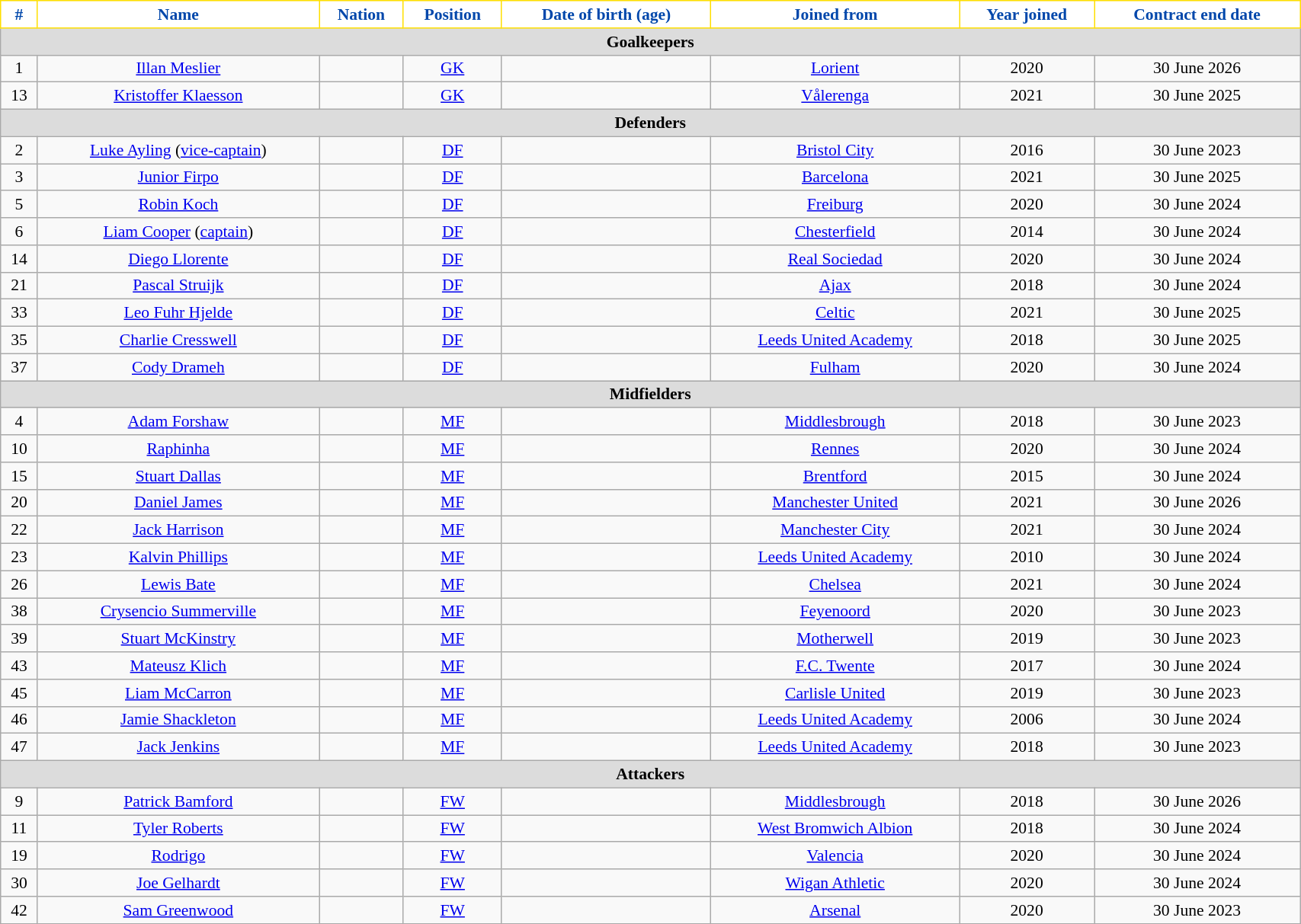<table class="wikitable" style="text-align:center; font-size:90%; width:90%;">
<tr>
<th style="background:#ffffff; color:#0047ab; border:1px solid #ffdf00;">#</th>
<th style="background:#ffffff; color:#0047ab; border:1px solid #ffdf00;">Name</th>
<th style="background:#ffffff; color:#0047ab; border:1px solid #ffdf00;">Nation</th>
<th style="background:#ffffff; color:#0047ab; border:1px solid #ffdf00;">Position</th>
<th style="background:#ffffff; color:#0047ab; border:1px solid #ffdf00;">Date of birth (age)</th>
<th style="background:#ffffff; color:#0047ab; border:1px solid #ffdf00;">Joined from</th>
<th style="background:#ffffff; color:#0047ab; border:1px solid #ffdf00;">Year joined</th>
<th style="background:#ffffff; color:#0047ab; border:1px solid #ffdf00;">Contract end date</th>
</tr>
<tr>
<th colspan="8" scope="row" style="background:#dcdcdc;">Goalkeepers</th>
</tr>
<tr>
<td>1</td>
<td><a href='#'>Illan Meslier</a></td>
<td></td>
<td><a href='#'>GK</a></td>
<td></td>
<td> <a href='#'>Lorient</a></td>
<td>2020</td>
<td>30 June 2026</td>
</tr>
<tr>
<td>13</td>
<td><a href='#'>Kristoffer Klaesson</a></td>
<td></td>
<td><a href='#'>GK</a></td>
<td></td>
<td> <a href='#'>Vålerenga</a></td>
<td>2021</td>
<td>30 June 2025</td>
</tr>
<tr>
<th colspan="8" scope="row" style="background:#dcdcdc;">Defenders</th>
</tr>
<tr>
<td>2</td>
<td><a href='#'>Luke Ayling</a> (<a href='#'>vice-captain</a>)</td>
<td></td>
<td><a href='#'>DF</a></td>
<td></td>
<td> <a href='#'>Bristol City</a></td>
<td>2016</td>
<td>30 June 2023</td>
</tr>
<tr>
<td>3</td>
<td><a href='#'>Junior Firpo</a></td>
<td></td>
<td><a href='#'>DF</a></td>
<td></td>
<td> <a href='#'>Barcelona</a></td>
<td>2021</td>
<td>30 June 2025</td>
</tr>
<tr>
<td>5</td>
<td><a href='#'>Robin Koch</a></td>
<td></td>
<td><a href='#'>DF</a></td>
<td></td>
<td> <a href='#'>Freiburg</a></td>
<td>2020</td>
<td>30 June 2024</td>
</tr>
<tr>
<td>6</td>
<td><a href='#'>Liam Cooper</a> (<a href='#'>captain</a>)</td>
<td></td>
<td><a href='#'>DF</a></td>
<td></td>
<td> <a href='#'>Chesterfield</a></td>
<td>2014</td>
<td>30 June 2024</td>
</tr>
<tr>
<td>14</td>
<td><a href='#'>Diego Llorente</a></td>
<td></td>
<td><a href='#'>DF</a></td>
<td></td>
<td> <a href='#'>Real Sociedad</a></td>
<td>2020</td>
<td>30 June 2024</td>
</tr>
<tr>
<td>21</td>
<td><a href='#'>Pascal Struijk</a></td>
<td></td>
<td><a href='#'>DF</a></td>
<td></td>
<td> <a href='#'>Ajax</a></td>
<td>2018</td>
<td>30 June 2024</td>
</tr>
<tr>
<td>33</td>
<td><a href='#'>Leo Fuhr Hjelde</a></td>
<td></td>
<td><a href='#'>DF</a></td>
<td></td>
<td> <a href='#'>Celtic</a></td>
<td>2021</td>
<td>30 June 2025</td>
</tr>
<tr>
<td>35</td>
<td><a href='#'>Charlie Cresswell</a></td>
<td></td>
<td><a href='#'>DF</a></td>
<td></td>
<td> <a href='#'>Leeds United Academy</a></td>
<td>2018</td>
<td>30 June 2025</td>
</tr>
<tr>
<td>37</td>
<td><a href='#'>Cody Drameh</a></td>
<td></td>
<td><a href='#'>DF</a></td>
<td></td>
<td> <a href='#'>Fulham</a></td>
<td>2020</td>
<td>30 June 2024</td>
</tr>
<tr>
<th colspan="8" scope="row" style="background:#dcdcdc;">Midfielders</th>
</tr>
<tr>
<td>4</td>
<td><a href='#'>Adam Forshaw</a></td>
<td></td>
<td><a href='#'>MF</a></td>
<td></td>
<td> <a href='#'>Middlesbrough</a></td>
<td>2018</td>
<td>30 June 2023</td>
</tr>
<tr>
<td>10</td>
<td><a href='#'>Raphinha</a></td>
<td></td>
<td><a href='#'>MF</a></td>
<td></td>
<td> <a href='#'>Rennes</a></td>
<td>2020</td>
<td>30 June 2024</td>
</tr>
<tr>
<td>15</td>
<td><a href='#'>Stuart Dallas</a></td>
<td></td>
<td><a href='#'>MF</a></td>
<td></td>
<td> <a href='#'>Brentford</a></td>
<td>2015</td>
<td>30 June 2024</td>
</tr>
<tr>
<td>20</td>
<td><a href='#'>Daniel James</a></td>
<td></td>
<td><a href='#'>MF</a></td>
<td></td>
<td> <a href='#'>Manchester United</a></td>
<td>2021</td>
<td>30 June 2026</td>
</tr>
<tr>
<td>22</td>
<td><a href='#'>Jack Harrison</a></td>
<td></td>
<td><a href='#'>MF</a></td>
<td></td>
<td> <a href='#'>Manchester City</a></td>
<td>2021</td>
<td>30 June 2024</td>
</tr>
<tr>
<td>23</td>
<td><a href='#'>Kalvin Phillips</a></td>
<td></td>
<td><a href='#'>MF</a></td>
<td></td>
<td> <a href='#'>Leeds United Academy</a></td>
<td>2010</td>
<td>30 June 2024</td>
</tr>
<tr>
<td>26</td>
<td><a href='#'>Lewis Bate</a></td>
<td></td>
<td><a href='#'>MF</a></td>
<td></td>
<td> <a href='#'>Chelsea</a></td>
<td>2021</td>
<td>30 June 2024</td>
</tr>
<tr>
<td>38</td>
<td><a href='#'>Crysencio Summerville</a></td>
<td></td>
<td><a href='#'>MF</a></td>
<td></td>
<td> <a href='#'>Feyenoord</a></td>
<td>2020</td>
<td>30 June 2023</td>
</tr>
<tr>
<td>39</td>
<td><a href='#'>Stuart McKinstry</a></td>
<td></td>
<td><a href='#'>MF</a></td>
<td></td>
<td> <a href='#'>Motherwell</a></td>
<td>2019</td>
<td>30 June 2023</td>
</tr>
<tr>
<td>43</td>
<td><a href='#'>Mateusz Klich</a></td>
<td></td>
<td><a href='#'>MF</a></td>
<td></td>
<td> <a href='#'>F.C. Twente</a></td>
<td>2017</td>
<td>30 June 2024</td>
</tr>
<tr>
<td>45</td>
<td><a href='#'>Liam McCarron</a></td>
<td></td>
<td><a href='#'>MF</a></td>
<td></td>
<td> <a href='#'>Carlisle United</a></td>
<td>2019</td>
<td>30 June 2023</td>
</tr>
<tr>
<td>46</td>
<td><a href='#'>Jamie Shackleton</a></td>
<td></td>
<td><a href='#'>MF</a></td>
<td></td>
<td> <a href='#'>Leeds United Academy</a></td>
<td>2006</td>
<td>30 June 2024</td>
</tr>
<tr>
<td>47</td>
<td><a href='#'>Jack Jenkins</a></td>
<td></td>
<td><a href='#'>MF</a></td>
<td></td>
<td> <a href='#'>Leeds United Academy</a></td>
<td>2018</td>
<td>30 June 2023</td>
</tr>
<tr>
<th colspan="8" scope="row" style="background:#dcdcdc;">Attackers</th>
</tr>
<tr>
<td>9</td>
<td><a href='#'>Patrick Bamford</a></td>
<td></td>
<td><a href='#'>FW</a></td>
<td></td>
<td> <a href='#'>Middlesbrough</a></td>
<td>2018</td>
<td>30 June 2026</td>
</tr>
<tr>
<td>11</td>
<td><a href='#'>Tyler Roberts</a></td>
<td></td>
<td><a href='#'>FW</a></td>
<td></td>
<td> <a href='#'>West Bromwich Albion</a></td>
<td>2018</td>
<td>30 June 2024</td>
</tr>
<tr>
<td>19</td>
<td><a href='#'>Rodrigo</a></td>
<td></td>
<td><a href='#'>FW</a></td>
<td></td>
<td> <a href='#'>Valencia</a></td>
<td>2020</td>
<td>30 June 2024</td>
</tr>
<tr>
<td>30</td>
<td><a href='#'>Joe Gelhardt</a></td>
<td></td>
<td><a href='#'>FW</a></td>
<td></td>
<td> <a href='#'>Wigan Athletic</a></td>
<td>2020</td>
<td>30 June 2024</td>
</tr>
<tr>
<td>42</td>
<td><a href='#'>Sam Greenwood</a></td>
<td></td>
<td><a href='#'>FW</a></td>
<td></td>
<td> <a href='#'>Arsenal</a></td>
<td>2020</td>
<td>30 June 2023</td>
</tr>
<tr>
</tr>
</table>
